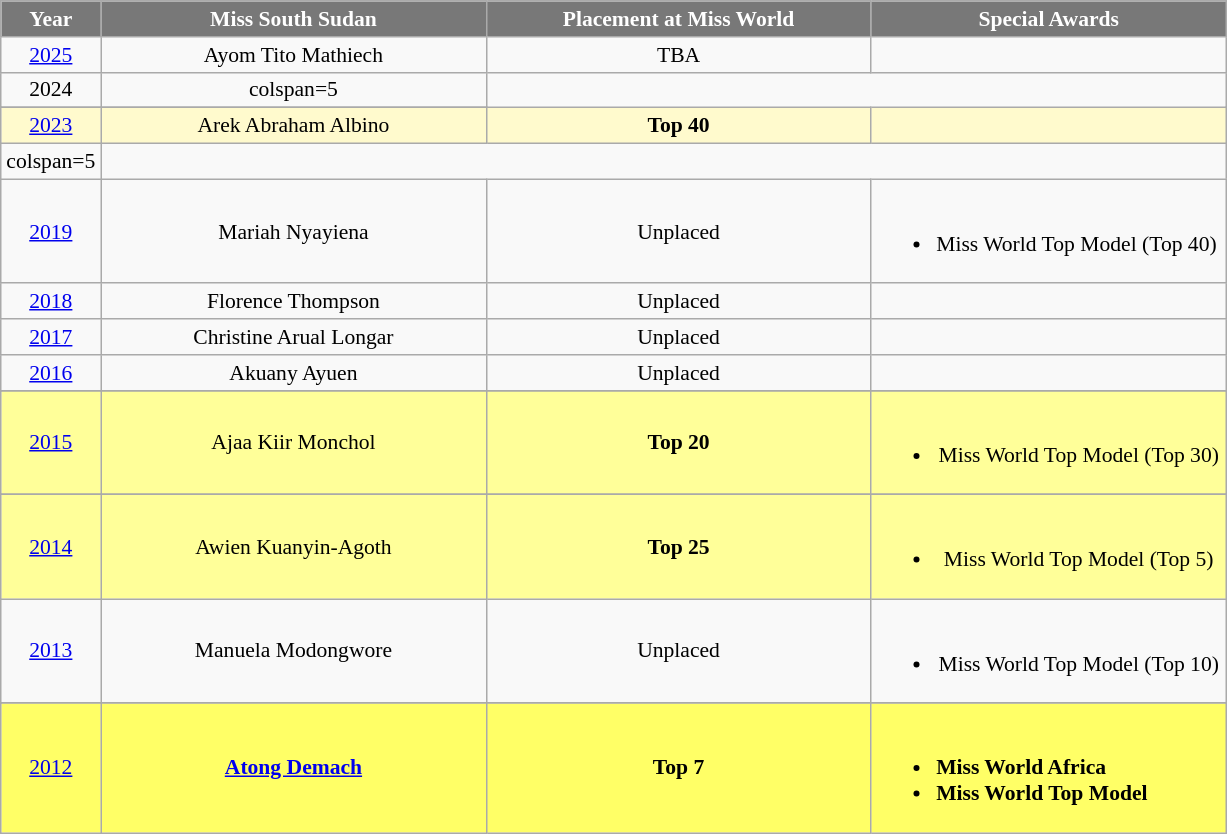<table class="wikitable" style="font-size: 90%; text-align:center">
<tr>
<th width="60" style="background-color:#787878;color:#FFFFFF;">Year</th>
<th width="250" style="background-color:#787878;color:#FFFFFF;">Miss South Sudan</th>
<th width="250" style="background-color:#787878;color:#FFFFFF;">Placement at Miss World</th>
<th width="230" style="background-color:#787878;color:#FFFFFF;">Special Awards</th>
</tr>
<tr>
<td><a href='#'>2025</a></td>
<td>Ayom Tito Mathiech</td>
<td>TBA</td>
<td></td>
</tr>
<tr>
<td>2024</td>
<td>colspan=5 </td>
</tr>
<tr>
</tr>
<tr style="background-color:#FFFACD;">
<td><a href='#'>2023</a></td>
<td>Arek Abraham Albino</td>
<td><strong>Top 40</strong></td>
<td></td>
</tr>
<tr>
<td>colspan=5 </td>
</tr>
<tr>
<td><a href='#'>2019</a></td>
<td>Mariah Nyayiena</td>
<td>Unplaced</td>
<td align="left"><br><ul><li>Miss World Top Model (Top 40)</li></ul></td>
</tr>
<tr>
<td><a href='#'>2018</a></td>
<td>Florence Thompson</td>
<td>Unplaced</td>
<td></td>
</tr>
<tr>
<td><a href='#'>2017</a></td>
<td>Christine Arual Longar</td>
<td>Unplaced</td>
<td></td>
</tr>
<tr>
<td><a href='#'>2016</a></td>
<td>Akuany Ayuen</td>
<td>Unplaced</td>
<td></td>
</tr>
<tr>
</tr>
<tr style="background-color:#FFFF99">
<td><a href='#'>2015</a></td>
<td>Ajaa Kiir Monchol</td>
<td><strong>Top 20</strong></td>
<td><br><ul><li>Miss World Top Model (Top 30)</li></ul></td>
</tr>
<tr>
</tr>
<tr style="background-color:#FFFF99">
<td><a href='#'>2014</a></td>
<td>Awien Kuanyin-Agoth</td>
<td><strong>Top 25</strong></td>
<td><br><ul><li>Miss World Top Model (Top 5)</li></ul></td>
</tr>
<tr>
<td><a href='#'>2013</a></td>
<td>Manuela Modongwore</td>
<td>Unplaced</td>
<td><br><ul><li>Miss World Top Model (Top 10)</li></ul></td>
</tr>
<tr>
</tr>
<tr style="background-color:#FFFF66;">
<td><a href='#'>2012</a></td>
<td><strong><a href='#'>Atong Demach</a></strong></td>
<td><strong>Top 7</strong></td>
<td align="left"><br><ul><li><strong>Miss World Africa</strong></li><li><strong>Miss World Top Model</strong></li></ul></td>
</tr>
</table>
